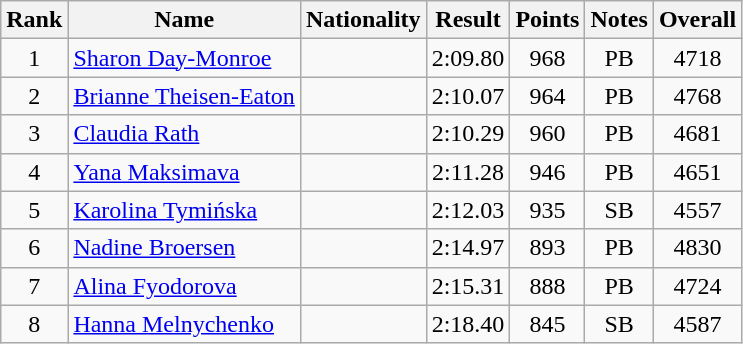<table class="wikitable sortable" style="text-align:center">
<tr>
<th>Rank</th>
<th>Name</th>
<th>Nationality</th>
<th>Result</th>
<th>Points</th>
<th>Notes</th>
<th>Overall</th>
</tr>
<tr>
<td>1</td>
<td align=left><a href='#'>Sharon Day-Monroe</a></td>
<td align=left></td>
<td>2:09.80</td>
<td>968</td>
<td>PB</td>
<td>4718</td>
</tr>
<tr>
<td>2</td>
<td align=left><a href='#'>Brianne Theisen-Eaton</a></td>
<td align=left></td>
<td>2:10.07</td>
<td>964</td>
<td>PB</td>
<td>4768</td>
</tr>
<tr>
<td>3</td>
<td align=left><a href='#'>Claudia Rath</a></td>
<td align=left></td>
<td>2:10.29</td>
<td>960</td>
<td>PB</td>
<td>4681</td>
</tr>
<tr>
<td>4</td>
<td align=left><a href='#'>Yana Maksimava</a></td>
<td align=left></td>
<td>2:11.28</td>
<td>946</td>
<td>PB</td>
<td>4651</td>
</tr>
<tr>
<td>5</td>
<td align=left><a href='#'>Karolina Tymińska</a></td>
<td align=left></td>
<td>2:12.03</td>
<td>935</td>
<td>SB</td>
<td>4557</td>
</tr>
<tr>
<td>6</td>
<td align=left><a href='#'>Nadine Broersen</a></td>
<td align=left></td>
<td>2:14.97</td>
<td>893</td>
<td>PB</td>
<td>4830</td>
</tr>
<tr>
<td>7</td>
<td align=left><a href='#'>Alina Fyodorova</a></td>
<td align=left></td>
<td>2:15.31</td>
<td>888</td>
<td>PB</td>
<td>4724</td>
</tr>
<tr>
<td>8</td>
<td align=left><a href='#'>Hanna Melnychenko</a></td>
<td align=left></td>
<td>2:18.40</td>
<td>845</td>
<td>SB</td>
<td>4587</td>
</tr>
</table>
